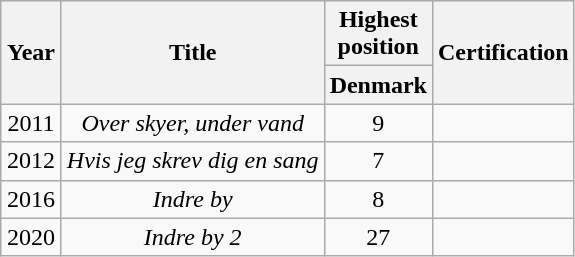<table class="wikitable sortable" style="text-align:center;">
<tr>
<th width="33" rowspan="2">Year</th>
<th rowspan="2">Title</th>
<th colspan="1">Highest <br>position</th>
<th rowspan="2">Certification</th>
</tr>
<tr>
<th>Denmark <br></th>
</tr>
<tr>
<td>2011</td>
<td><em>Over skyer, under vand</em></td>
<td>9</td>
<td></td>
</tr>
<tr>
<td>2012</td>
<td><em>Hvis jeg skrev dig en sang</em></td>
<td>7</td>
<td></td>
</tr>
<tr>
<td>2016</td>
<td><em>Indre by</em></td>
<td>8</td>
<td></td>
</tr>
<tr>
<td>2020</td>
<td><em>Indre by 2</em></td>
<td>27<br></td>
<td></td>
</tr>
</table>
